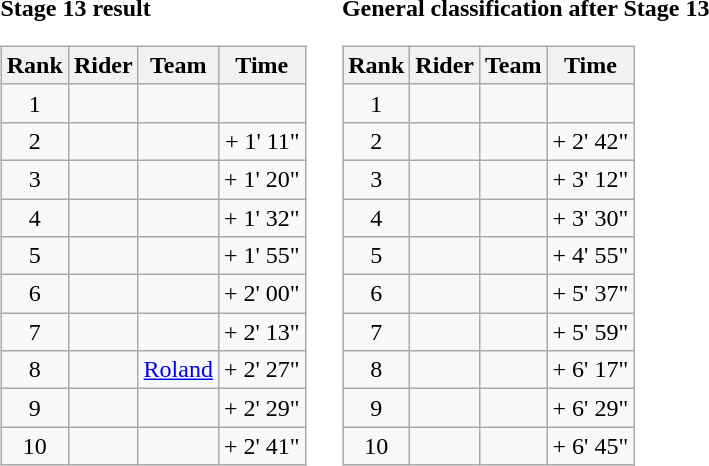<table>
<tr>
<td><strong>Stage 13 result</strong><br><table class="wikitable">
<tr>
<th scope="col">Rank</th>
<th scope="col">Rider</th>
<th scope="col">Team</th>
<th scope="col">Time</th>
</tr>
<tr>
<td style="text-align:center;">1</td>
<td></td>
<td></td>
<td style="text-align:right;"></td>
</tr>
<tr>
<td style="text-align:center;">2</td>
<td></td>
<td></td>
<td style="text-align:right;">+ 1' 11"</td>
</tr>
<tr>
<td style="text-align:center;">3</td>
<td></td>
<td></td>
<td style="text-align:right;">+ 1' 20"</td>
</tr>
<tr>
<td style="text-align:center;">4</td>
<td></td>
<td></td>
<td style="text-align:right;">+ 1' 32"</td>
</tr>
<tr>
<td style="text-align:center;">5</td>
<td></td>
<td></td>
<td style="text-align:right;">+ 1' 55"</td>
</tr>
<tr>
<td style="text-align:center;">6</td>
<td></td>
<td></td>
<td style="text-align:right;">+ 2' 00"</td>
</tr>
<tr>
<td style="text-align:center;">7</td>
<td></td>
<td></td>
<td style="text-align:right;">+ 2' 13"</td>
</tr>
<tr>
<td style="text-align:center;">8</td>
<td></td>
<td><a href='#'>Roland</a></td>
<td style="text-align:right;">+ 2' 27"</td>
</tr>
<tr>
<td style="text-align:center;">9</td>
<td></td>
<td></td>
<td style="text-align:right;">+ 2' 29"</td>
</tr>
<tr>
<td style="text-align:center;">10</td>
<td></td>
<td></td>
<td style="text-align:right;">+ 2' 41"</td>
</tr>
</table>
</td>
<td></td>
<td><strong>General classification after Stage 13</strong><br><table class="wikitable">
<tr>
<th scope="col">Rank</th>
<th scope="col">Rider</th>
<th scope="col">Team</th>
<th scope="col">Time</th>
</tr>
<tr>
<td style="text-align:center;">1</td>
<td></td>
<td></td>
<td style="text-align:right;"></td>
</tr>
<tr>
<td style="text-align:center;">2</td>
<td></td>
<td></td>
<td style="text-align:right;">+ 2' 42"</td>
</tr>
<tr>
<td style="text-align:center;">3</td>
<td></td>
<td></td>
<td style="text-align:right;">+ 3' 12"</td>
</tr>
<tr>
<td style="text-align:center;">4</td>
<td></td>
<td></td>
<td style="text-align:right;">+ 3' 30"</td>
</tr>
<tr>
<td style="text-align:center;">5</td>
<td></td>
<td></td>
<td style="text-align:right;">+ 4' 55"</td>
</tr>
<tr>
<td style="text-align:center;">6</td>
<td></td>
<td></td>
<td style="text-align:right;">+ 5' 37"</td>
</tr>
<tr>
<td style="text-align:center;">7</td>
<td></td>
<td></td>
<td style="text-align:right;">+ 5' 59"</td>
</tr>
<tr>
<td style="text-align:center;">8</td>
<td></td>
<td></td>
<td style="text-align:right;">+ 6' 17"</td>
</tr>
<tr>
<td style="text-align:center;">9</td>
<td></td>
<td></td>
<td style="text-align:right;">+ 6' 29"</td>
</tr>
<tr>
<td style="text-align:center;">10</td>
<td></td>
<td></td>
<td style="text-align:right;">+ 6' 45"</td>
</tr>
</table>
</td>
</tr>
</table>
